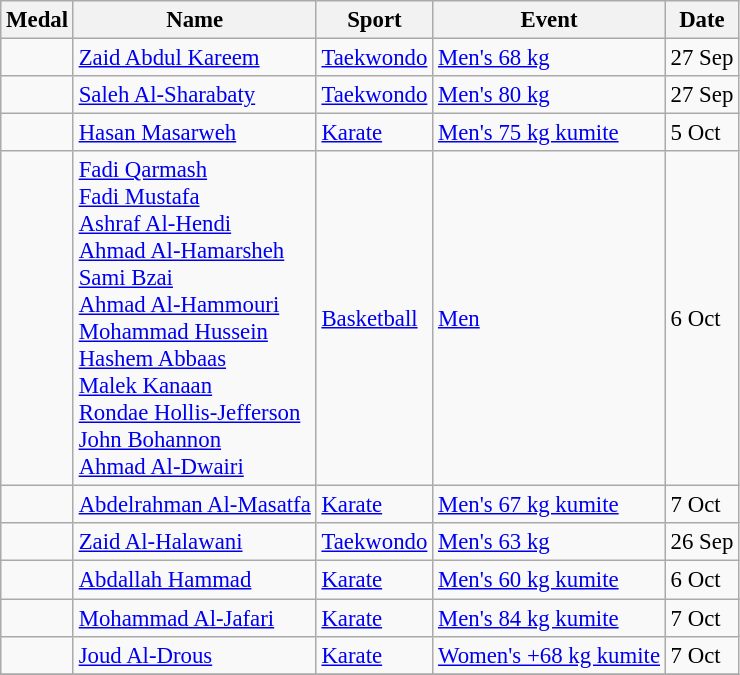<table class="wikitable sortable"  style="font-size:95%">
<tr>
<th>Medal</th>
<th>Name</th>
<th>Sport</th>
<th>Event</th>
<th>Date</th>
</tr>
<tr>
<td></td>
<td><a href='#'>Zaid Abdul Kareem</a></td>
<td><a href='#'>Taekwondo</a></td>
<td><a href='#'>Men's 68 kg</a></td>
<td>27 Sep</td>
</tr>
<tr>
<td></td>
<td><a href='#'>Saleh Al-Sharabaty</a></td>
<td><a href='#'>Taekwondo</a></td>
<td><a href='#'>Men's 80 kg</a></td>
<td>27 Sep</td>
</tr>
<tr>
<td></td>
<td><a href='#'>Hasan Masarweh</a></td>
<td><a href='#'>Karate</a></td>
<td><a href='#'>Men's 75 kg kumite</a></td>
<td>5 Oct</td>
</tr>
<tr>
<td></td>
<td><a href='#'>Fadi Qarmash</a><br><a href='#'>Fadi Mustafa</a><br><a href='#'>Ashraf Al-Hendi</a><br><a href='#'>Ahmad Al-Hamarsheh</a><br><a href='#'>Sami Bzai</a><br><a href='#'>Ahmad Al-Hammouri</a><br><a href='#'>Mohammad Hussein</a><br><a href='#'>Hashem Abbaas</a><br><a href='#'>Malek Kanaan</a><br><a href='#'>Rondae Hollis-Jefferson</a><br><a href='#'>John Bohannon</a><br><a href='#'>Ahmad Al-Dwairi</a></td>
<td><a href='#'>Basketball</a></td>
<td><a href='#'>Men</a></td>
<td>6 Oct</td>
</tr>
<tr>
<td></td>
<td><a href='#'>Abdelrahman Al-Masatfa</a></td>
<td><a href='#'>Karate</a></td>
<td><a href='#'>Men's 67 kg kumite</a></td>
<td>7 Oct</td>
</tr>
<tr>
<td></td>
<td><a href='#'>Zaid Al-Halawani</a></td>
<td><a href='#'>Taekwondo</a></td>
<td><a href='#'>Men's 63 kg</a></td>
<td>26 Sep</td>
</tr>
<tr>
<td></td>
<td><a href='#'>Abdallah Hammad</a></td>
<td><a href='#'>Karate</a></td>
<td><a href='#'>Men's 60 kg kumite</a></td>
<td>6 Oct</td>
</tr>
<tr>
<td></td>
<td><a href='#'>Mohammad Al-Jafari</a></td>
<td><a href='#'>Karate</a></td>
<td><a href='#'>Men's 84 kg kumite</a></td>
<td>7 Oct</td>
</tr>
<tr>
<td></td>
<td><a href='#'>Joud Al-Drous</a></td>
<td><a href='#'>Karate</a></td>
<td><a href='#'>Women's +68 kg kumite</a></td>
<td>7 Oct</td>
</tr>
<tr>
</tr>
</table>
